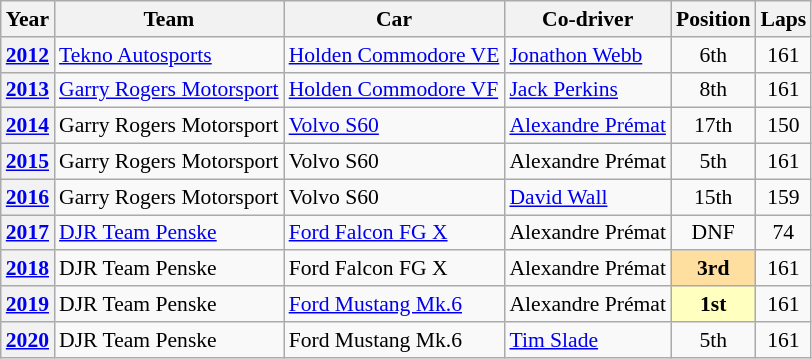<table class="wikitable" style="font-size: 90%;">
<tr>
<th>Year</th>
<th>Team</th>
<th>Car</th>
<th>Co-driver</th>
<th>Position</th>
<th>Laps</th>
</tr>
<tr>
<th><a href='#'>2012</a></th>
<td><a href='#'>Tekno Autosports</a></td>
<td><a href='#'>Holden Commodore VE</a></td>
<td> <a href='#'>Jonathon Webb</a></td>
<td align="center">6th</td>
<td align="center">161</td>
</tr>
<tr>
<th><a href='#'>2013</a></th>
<td nowrap><a href='#'>Garry Rogers Motorsport</a></td>
<td nowrap><a href='#'>Holden Commodore VF</a></td>
<td> <a href='#'>Jack Perkins</a></td>
<td align="center">8th</td>
<td align="center">161</td>
</tr>
<tr>
<th><a href='#'>2014</a></th>
<td>Garry Rogers Motorsport</td>
<td><a href='#'>Volvo S60</a></td>
<td nowrap> <a href='#'>Alexandre Prémat</a></td>
<td align="center">17th</td>
<td align="center">150</td>
</tr>
<tr>
<th><a href='#'>2015</a></th>
<td>Garry Rogers Motorsport</td>
<td>Volvo S60</td>
<td> Alexandre Prémat</td>
<td align="center">5th</td>
<td align="center">161</td>
</tr>
<tr>
<th><a href='#'>2016</a></th>
<td>Garry Rogers Motorsport</td>
<td>Volvo S60</td>
<td> <a href='#'>David Wall</a></td>
<td align="center">15th</td>
<td align="center">159</td>
</tr>
<tr>
<th><a href='#'>2017</a></th>
<td><a href='#'>DJR Team Penske</a></td>
<td><a href='#'>Ford Falcon FG X</a></td>
<td> Alexandre Prémat</td>
<td align="center">DNF</td>
<td align="center">74</td>
</tr>
<tr>
<th><a href='#'>2018</a></th>
<td>DJR Team Penske</td>
<td>Ford Falcon FG X</td>
<td> Alexandre Prémat</td>
<td align="center" style="background: #ffdf9f"><strong>3rd</strong></td>
<td align="center">161</td>
</tr>
<tr>
<th><a href='#'>2019</a></th>
<td>DJR Team Penske</td>
<td><a href='#'>Ford Mustang Mk.6</a></td>
<td> Alexandre Prémat</td>
<td align="center" style="background: #ffffbf"><strong>1st</strong></td>
<td align="center">161</td>
</tr>
<tr>
<th><a href='#'>2020</a></th>
<td>DJR Team Penske</td>
<td>Ford Mustang Mk.6</td>
<td> <a href='#'>Tim Slade</a></td>
<td align="center">5th</td>
<td align="center">161</td>
</tr>
</table>
